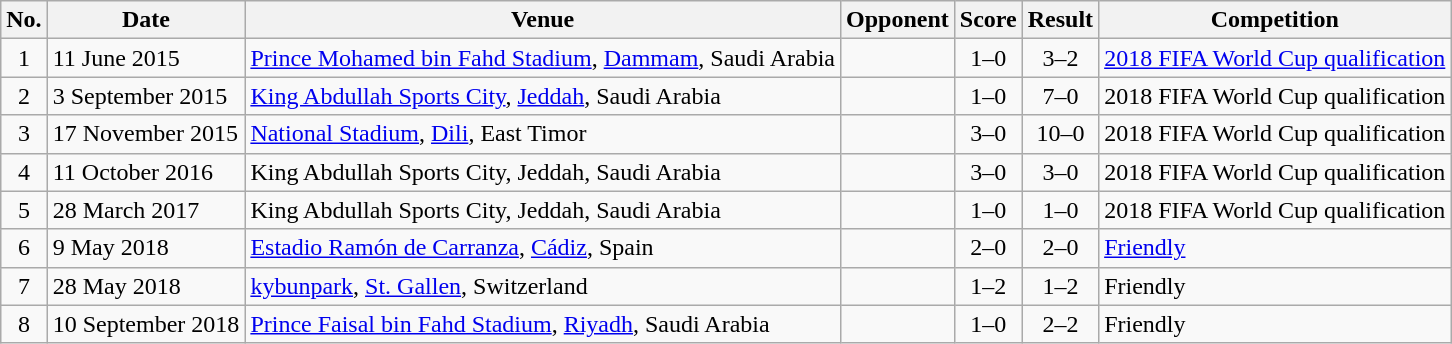<table class="wikitable sortable">
<tr>
<th scope="col">No.</th>
<th scope="col">Date</th>
<th scope="col">Venue</th>
<th scope="col">Opponent</th>
<th scope="col">Score</th>
<th scope="col">Result</th>
<th scope="col">Competition</th>
</tr>
<tr>
<td style="text-align:center">1</td>
<td>11 June 2015</td>
<td><a href='#'>Prince Mohamed bin Fahd Stadium</a>, <a href='#'>Dammam</a>, Saudi Arabia</td>
<td></td>
<td style="text-align:center">1–0</td>
<td style="text-align:center">3–2</td>
<td><a href='#'>2018 FIFA World Cup qualification</a></td>
</tr>
<tr>
<td style="text-align:center">2</td>
<td>3 September 2015</td>
<td><a href='#'>King Abdullah Sports City</a>, <a href='#'>Jeddah</a>, Saudi Arabia</td>
<td></td>
<td style="text-align:center">1–0</td>
<td style="text-align:center">7–0</td>
<td>2018 FIFA World Cup qualification</td>
</tr>
<tr>
<td style="text-align:center">3</td>
<td>17 November 2015</td>
<td><a href='#'>National Stadium</a>, <a href='#'>Dili</a>, East Timor</td>
<td></td>
<td style="text-align:center">3–0</td>
<td style="text-align:center">10–0</td>
<td>2018 FIFA World Cup qualification</td>
</tr>
<tr>
<td style="text-align:center">4</td>
<td>11 October 2016</td>
<td>King Abdullah Sports City, Jeddah, Saudi Arabia</td>
<td></td>
<td style="text-align:center">3–0</td>
<td style="text-align:center">3–0</td>
<td>2018 FIFA World Cup qualification</td>
</tr>
<tr>
<td style="text-align:center">5</td>
<td>28 March 2017</td>
<td>King Abdullah Sports City, Jeddah, Saudi Arabia</td>
<td></td>
<td style="text-align:center">1–0</td>
<td style="text-align:center">1–0</td>
<td>2018 FIFA World Cup qualification</td>
</tr>
<tr>
<td style="text-align:center">6</td>
<td>9 May 2018</td>
<td><a href='#'>Estadio Ramón de Carranza</a>, <a href='#'>Cádiz</a>, Spain</td>
<td></td>
<td style="text-align:center">2–0</td>
<td style="text-align:center">2–0</td>
<td><a href='#'>Friendly</a></td>
</tr>
<tr>
<td style="text-align:center">7</td>
<td>28 May 2018</td>
<td><a href='#'>kybunpark</a>, <a href='#'>St. Gallen</a>, Switzerland</td>
<td></td>
<td style="text-align:center">1–2</td>
<td style="text-align:center">1–2</td>
<td>Friendly</td>
</tr>
<tr>
<td style="text-align:center">8</td>
<td>10 September 2018</td>
<td><a href='#'>Prince Faisal bin Fahd Stadium</a>, <a href='#'>Riyadh</a>, Saudi Arabia</td>
<td></td>
<td style="text-align:center">1–0</td>
<td style="text-align:center">2–2</td>
<td>Friendly</td>
</tr>
</table>
